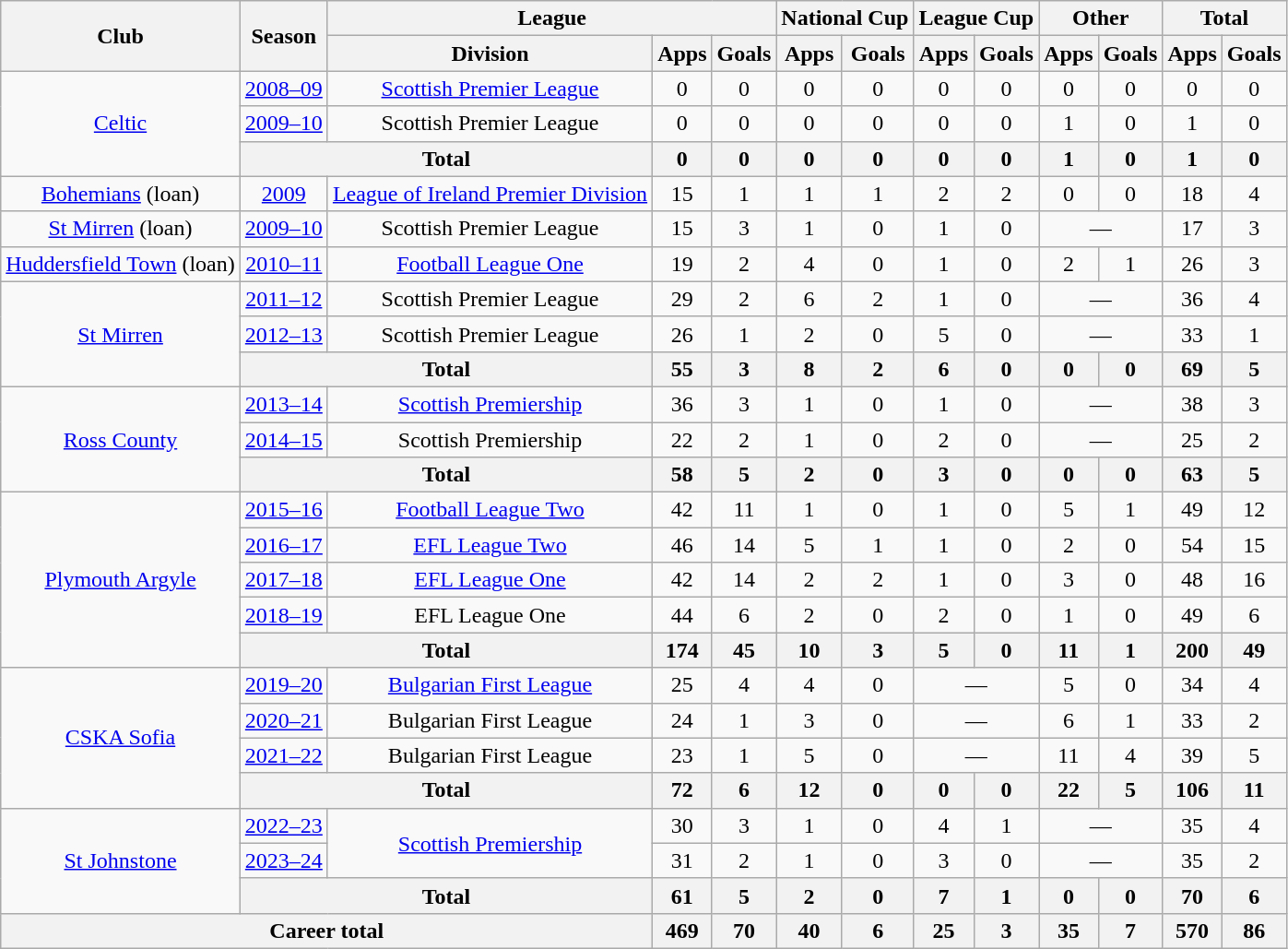<table class=wikitable style="text-align:center">
<tr>
<th rowspan="2">Club</th>
<th rowspan="2">Season</th>
<th colspan="3">League</th>
<th colspan="2">National Cup</th>
<th colspan="2">League Cup</th>
<th colspan="2">Other</th>
<th colspan="2">Total</th>
</tr>
<tr>
<th>Division</th>
<th>Apps</th>
<th>Goals</th>
<th>Apps</th>
<th>Goals</th>
<th>Apps</th>
<th>Goals</th>
<th>Apps</th>
<th>Goals</th>
<th>Apps</th>
<th>Goals</th>
</tr>
<tr>
<td rowspan="3"><a href='#'>Celtic</a></td>
<td><a href='#'>2008–09</a></td>
<td><a href='#'>Scottish Premier League</a></td>
<td>0</td>
<td>0</td>
<td>0</td>
<td>0</td>
<td>0</td>
<td>0</td>
<td>0</td>
<td>0</td>
<td>0</td>
<td>0</td>
</tr>
<tr>
<td><a href='#'>2009–10</a></td>
<td>Scottish Premier League</td>
<td>0</td>
<td>0</td>
<td>0</td>
<td>0</td>
<td>0</td>
<td>0</td>
<td>1</td>
<td>0</td>
<td>1</td>
<td>0</td>
</tr>
<tr>
<th colspan="2">Total</th>
<th>0</th>
<th>0</th>
<th>0</th>
<th>0</th>
<th>0</th>
<th>0</th>
<th>1</th>
<th>0</th>
<th>1</th>
<th>0</th>
</tr>
<tr>
<td><a href='#'>Bohemians</a> (loan)</td>
<td><a href='#'>2009</a></td>
<td><a href='#'>League of Ireland Premier Division</a></td>
<td>15</td>
<td>1</td>
<td>1</td>
<td>1</td>
<td>2</td>
<td>2</td>
<td>0</td>
<td>0</td>
<td>18</td>
<td>4</td>
</tr>
<tr>
<td><a href='#'>St Mirren</a> (loan)</td>
<td><a href='#'>2009–10</a></td>
<td>Scottish Premier League</td>
<td>15</td>
<td>3</td>
<td>1</td>
<td>0</td>
<td>1</td>
<td>0</td>
<td colspan="2">—</td>
<td>17</td>
<td>3</td>
</tr>
<tr>
<td><a href='#'>Huddersfield Town</a> (loan)</td>
<td><a href='#'>2010–11</a></td>
<td><a href='#'>Football League One</a></td>
<td>19</td>
<td>2</td>
<td>4</td>
<td>0</td>
<td>1</td>
<td>0</td>
<td>2</td>
<td>1</td>
<td>26</td>
<td>3</td>
</tr>
<tr>
<td rowspan="3"><a href='#'>St Mirren</a></td>
<td><a href='#'>2011–12</a></td>
<td>Scottish Premier League</td>
<td>29</td>
<td>2</td>
<td>6</td>
<td>2</td>
<td>1</td>
<td>0</td>
<td colspan="2">—</td>
<td>36</td>
<td>4</td>
</tr>
<tr>
<td><a href='#'>2012–13</a></td>
<td>Scottish Premier League</td>
<td>26</td>
<td>1</td>
<td>2</td>
<td>0</td>
<td>5</td>
<td>0</td>
<td colspan="2">—</td>
<td>33</td>
<td>1</td>
</tr>
<tr>
<th colspan="2">Total</th>
<th>55</th>
<th>3</th>
<th>8</th>
<th>2</th>
<th>6</th>
<th>0</th>
<th>0</th>
<th>0</th>
<th>69</th>
<th>5</th>
</tr>
<tr>
<td rowspan="3"><a href='#'>Ross County</a></td>
<td><a href='#'>2013–14</a></td>
<td><a href='#'>Scottish Premiership</a></td>
<td>36</td>
<td>3</td>
<td>1</td>
<td>0</td>
<td>1</td>
<td>0</td>
<td colspan="2">—</td>
<td>38</td>
<td>3</td>
</tr>
<tr>
<td><a href='#'>2014–15</a></td>
<td>Scottish Premiership</td>
<td>22</td>
<td>2</td>
<td>1</td>
<td>0</td>
<td>2</td>
<td>0</td>
<td colspan="2">—</td>
<td>25</td>
<td>2</td>
</tr>
<tr>
<th colspan="2">Total</th>
<th>58</th>
<th>5</th>
<th>2</th>
<th>0</th>
<th>3</th>
<th>0</th>
<th>0</th>
<th>0</th>
<th>63</th>
<th>5</th>
</tr>
<tr>
<td rowspan="5"><a href='#'>Plymouth Argyle</a></td>
<td><a href='#'>2015–16</a></td>
<td><a href='#'>Football League Two</a></td>
<td>42</td>
<td>11</td>
<td>1</td>
<td>0</td>
<td>1</td>
<td>0</td>
<td>5</td>
<td>1</td>
<td>49</td>
<td>12</td>
</tr>
<tr>
<td><a href='#'>2016–17</a></td>
<td><a href='#'>EFL League Two</a></td>
<td>46</td>
<td>14</td>
<td>5</td>
<td>1</td>
<td>1</td>
<td>0</td>
<td>2</td>
<td>0</td>
<td>54</td>
<td>15</td>
</tr>
<tr>
<td><a href='#'>2017–18</a></td>
<td><a href='#'>EFL League One</a></td>
<td>42</td>
<td>14</td>
<td>2</td>
<td>2</td>
<td>1</td>
<td>0</td>
<td>3</td>
<td>0</td>
<td>48</td>
<td>16</td>
</tr>
<tr>
<td><a href='#'>2018–19</a></td>
<td>EFL League One</td>
<td>44</td>
<td>6</td>
<td>2</td>
<td>0</td>
<td>2</td>
<td>0</td>
<td>1</td>
<td>0</td>
<td>49</td>
<td>6</td>
</tr>
<tr>
<th colspan="2">Total</th>
<th>174</th>
<th>45</th>
<th>10</th>
<th>3</th>
<th>5</th>
<th>0</th>
<th>11</th>
<th>1</th>
<th>200</th>
<th>49</th>
</tr>
<tr>
<td rowspan="4"><a href='#'>CSKA Sofia</a></td>
<td><a href='#'>2019–20</a></td>
<td><a href='#'>Bulgarian First League</a></td>
<td>25</td>
<td>4</td>
<td>4</td>
<td>0</td>
<td colspan="2">—</td>
<td>5</td>
<td>0</td>
<td>34</td>
<td>4</td>
</tr>
<tr>
<td><a href='#'>2020–21</a></td>
<td>Bulgarian First League</td>
<td>24</td>
<td>1</td>
<td>3</td>
<td>0</td>
<td colspan="2">—</td>
<td>6</td>
<td>1</td>
<td>33</td>
<td>2</td>
</tr>
<tr>
<td><a href='#'>2021–22</a></td>
<td>Bulgarian First League</td>
<td>23</td>
<td>1</td>
<td>5</td>
<td>0</td>
<td colspan="2">—</td>
<td>11</td>
<td>4</td>
<td>39</td>
<td>5</td>
</tr>
<tr>
<th colspan="2">Total</th>
<th>72</th>
<th>6</th>
<th>12</th>
<th>0</th>
<th>0</th>
<th>0</th>
<th>22</th>
<th>5</th>
<th>106</th>
<th>11</th>
</tr>
<tr>
<td rowspan=3><a href='#'>St Johnstone</a></td>
<td><a href='#'>2022–23</a></td>
<td rowspan=2><a href='#'>Scottish Premiership</a></td>
<td>30</td>
<td>3</td>
<td>1</td>
<td>0</td>
<td>4</td>
<td>1</td>
<td colspan="2">—</td>
<td>35</td>
<td>4</td>
</tr>
<tr>
<td><a href='#'>2023–24</a></td>
<td>31</td>
<td>2</td>
<td>1</td>
<td>0</td>
<td>3</td>
<td>0</td>
<td colspan="2">—</td>
<td>35</td>
<td>2</td>
</tr>
<tr>
<th colspan="2">Total</th>
<th>61</th>
<th>5</th>
<th>2</th>
<th>0</th>
<th>7</th>
<th>1</th>
<th>0</th>
<th>0</th>
<th>70</th>
<th>6</th>
</tr>
<tr>
<th colspan="3">Career total</th>
<th>469</th>
<th>70</th>
<th>40</th>
<th>6</th>
<th>25</th>
<th>3</th>
<th>35</th>
<th>7</th>
<th>570</th>
<th>86</th>
</tr>
</table>
